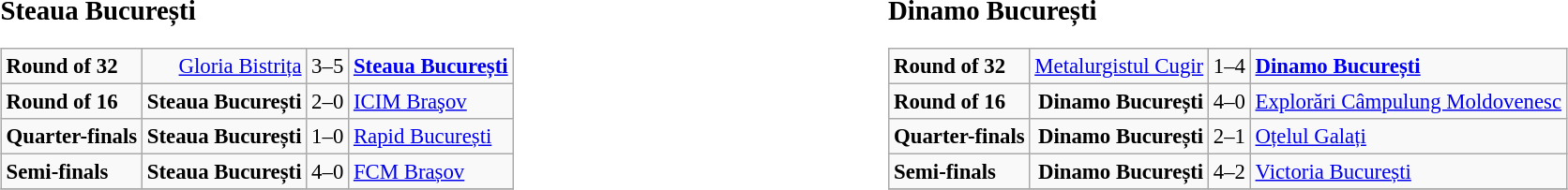<table width=100%>
<tr>
<td width=50% valign=top><br><big><strong>Steaua București</strong></big><table class="wikitable" style="font-size: 95%;">
<tr>
<td><strong>Round of 32</strong></td>
<td align=right><a href='#'>Gloria Bistrița</a></td>
<td align="center">3–5</td>
<td><strong><a href='#'>Steaua București</a></strong></td>
</tr>
<tr>
<td><strong>Round of 16</strong></td>
<td align=right><strong>Steaua București</strong></td>
<td align="center">2–0</td>
<td><a href='#'>ICIM Braşov</a></td>
</tr>
<tr>
<td><strong>Quarter-finals</strong></td>
<td align=right><strong>Steaua București</strong></td>
<td align="center">1–0</td>
<td><a href='#'>Rapid București</a></td>
</tr>
<tr>
<td><strong>Semi-finals</strong></td>
<td align=right><strong>Steaua București</strong></td>
<td align="center">4–0</td>
<td><a href='#'>FCM Brașov</a></td>
</tr>
<tr>
</tr>
</table>
</td>
<td width=50% valign=top><br><big><strong>Dinamo București</strong></big><table class="wikitable" style="font-size: 95%;">
<tr>
<td><strong>Round of 32</strong></td>
<td align=right><a href='#'>Metalurgistul Cugir</a></td>
<td align="center">1–4</td>
<td><strong><a href='#'>Dinamo București</a></strong></td>
</tr>
<tr>
<td><strong>Round of 16</strong></td>
<td align=right><strong>Dinamo București</strong></td>
<td align="center">4–0</td>
<td><a href='#'>Explorări Câmpulung Moldovenesc</a></td>
</tr>
<tr>
<td><strong>Quarter-finals</strong></td>
<td align=right><strong>Dinamo București</strong></td>
<td align="center">2–1</td>
<td><a href='#'>Oțelul Galați</a></td>
</tr>
<tr>
<td><strong>Semi-finals</strong></td>
<td align=right><strong>Dinamo București</strong></td>
<td align="center">4–2</td>
<td><a href='#'>Victoria București</a></td>
</tr>
<tr valign=top>
</tr>
</table>
</td>
</tr>
</table>
